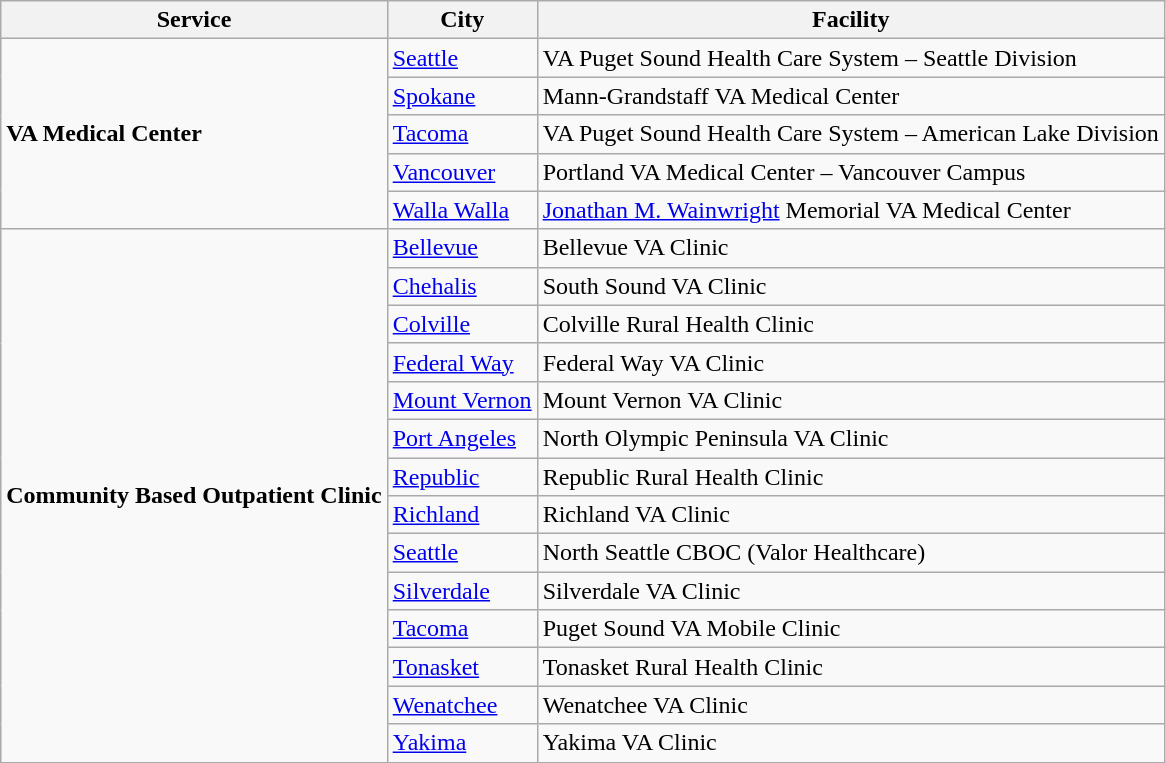<table class="wikitable">
<tr>
<th>Service</th>
<th>City</th>
<th>Facility</th>
</tr>
<tr>
<td rowspan=5><strong>VA Medical Center</strong></td>
<td><a href='#'>Seattle</a></td>
<td>VA Puget Sound Health Care System – Seattle Division</td>
</tr>
<tr>
<td><a href='#'>Spokane</a></td>
<td>Mann-Grandstaff VA Medical Center</td>
</tr>
<tr>
<td><a href='#'>Tacoma</a></td>
<td>VA Puget Sound Health Care System – American Lake Division</td>
</tr>
<tr>
<td><a href='#'>Vancouver</a></td>
<td>Portland VA Medical Center – Vancouver Campus</td>
</tr>
<tr>
<td><a href='#'>Walla Walla</a></td>
<td><a href='#'>Jonathan M. Wainwright</a> Memorial VA Medical Center</td>
</tr>
<tr>
<td rowspan=14><strong>Community Based Outpatient Clinic</strong></td>
<td><a href='#'>Bellevue</a></td>
<td>Bellevue VA Clinic</td>
</tr>
<tr>
<td><a href='#'>Chehalis</a></td>
<td>South Sound VA Clinic</td>
</tr>
<tr>
<td><a href='#'>Colville</a></td>
<td>Colville Rural Health Clinic</td>
</tr>
<tr>
<td><a href='#'>Federal Way</a></td>
<td>Federal Way VA Clinic</td>
</tr>
<tr>
<td><a href='#'>Mount Vernon</a></td>
<td>Mount Vernon VA Clinic</td>
</tr>
<tr>
<td><a href='#'>Port Angeles</a></td>
<td>North Olympic Peninsula VA Clinic</td>
</tr>
<tr>
<td><a href='#'>Republic</a></td>
<td>Republic Rural Health Clinic</td>
</tr>
<tr>
<td><a href='#'>Richland</a></td>
<td>Richland VA Clinic</td>
</tr>
<tr>
<td><a href='#'>Seattle</a></td>
<td>North Seattle CBOC (Valor Healthcare)</td>
</tr>
<tr>
<td><a href='#'>Silverdale</a></td>
<td>Silverdale VA Clinic</td>
</tr>
<tr>
<td><a href='#'>Tacoma</a></td>
<td>Puget Sound VA Mobile Clinic</td>
</tr>
<tr>
<td><a href='#'>Tonasket</a></td>
<td>Tonasket Rural Health Clinic</td>
</tr>
<tr>
<td><a href='#'>Wenatchee</a></td>
<td>Wenatchee VA Clinic</td>
</tr>
<tr>
<td><a href='#'>Yakima</a></td>
<td>Yakima VA Clinic</td>
</tr>
</table>
